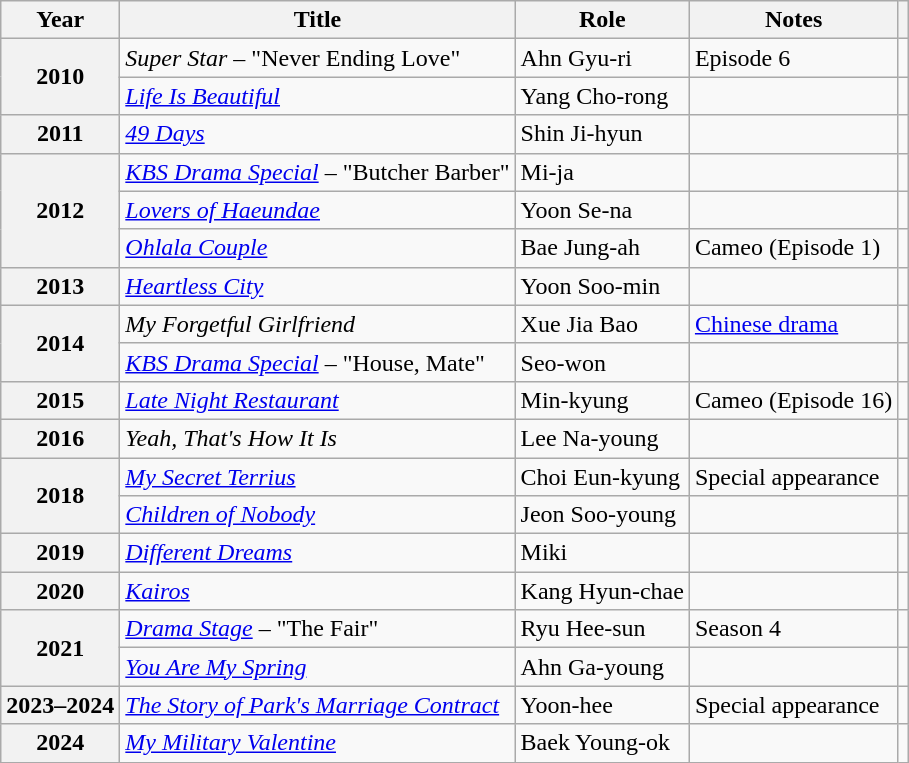<table class="wikitable plainrowheaders sortable">
<tr>
<th scope="col">Year</th>
<th scope="col">Title</th>
<th scope="col">Role</th>
<th scope="col">Notes</th>
<th scope="col" class="unsortable"></th>
</tr>
<tr>
<th scope="row" rowspan="2">2010</th>
<td><em>Super Star</em> – "Never Ending Love"</td>
<td>Ahn Gyu-ri</td>
<td>Episode 6</td>
<td style="text-align:center"></td>
</tr>
<tr>
<td><em><a href='#'>Life Is Beautiful</a></em></td>
<td>Yang Cho-rong</td>
<td></td>
<td style="text-align:center"></td>
</tr>
<tr>
<th scope="row">2011</th>
<td><em><a href='#'>49 Days</a></em></td>
<td>Shin Ji-hyun</td>
<td></td>
<td style="text-align:center"></td>
</tr>
<tr>
<th scope="row"  rowspan="3">2012</th>
<td><em><a href='#'>KBS Drama Special</a></em> – "Butcher Barber"</td>
<td>Mi-ja</td>
<td></td>
<td style="text-align:center"></td>
</tr>
<tr>
<td><em><a href='#'>Lovers of Haeundae</a></em></td>
<td>Yoon Se-na</td>
<td></td>
<td style="text-align:center"></td>
</tr>
<tr>
<td><em><a href='#'>Ohlala Couple</a></em></td>
<td>Bae Jung-ah</td>
<td>Cameo (Episode 1)</td>
<td style="text-align:center"></td>
</tr>
<tr>
<th scope="row">2013</th>
<td><em><a href='#'>Heartless City</a></em></td>
<td>Yoon Soo-min</td>
<td></td>
<td style="text-align:center"></td>
</tr>
<tr>
<th scope="row" rowspan="2">2014</th>
<td><em>My Forgetful Girlfriend</em></td>
<td>Xue Jia Bao</td>
<td><a href='#'>Chinese drama</a></td>
<td style="text-align:center"></td>
</tr>
<tr>
<td><em><a href='#'>KBS Drama Special</a></em> – "House, Mate"</td>
<td>Seo-won</td>
<td></td>
<td style="text-align:center"></td>
</tr>
<tr>
<th scope="row">2015</th>
<td><em><a href='#'>Late Night Restaurant</a></em></td>
<td>Min-kyung</td>
<td>Cameo (Episode 16)</td>
<td style="text-align:center"></td>
</tr>
<tr>
<th scope="row">2016</th>
<td><em>Yeah, That's How It Is</em></td>
<td>Lee Na-young</td>
<td></td>
<td style="text-align:center"></td>
</tr>
<tr>
<th scope="row" rowspan="2">2018</th>
<td><em><a href='#'>My Secret Terrius</a></em></td>
<td>Choi Eun-kyung</td>
<td>Special appearance</td>
<td style="text-align:center"></td>
</tr>
<tr>
<td><em><a href='#'>Children of Nobody</a></em></td>
<td>Jeon Soo-young</td>
<td></td>
<td style="text-align:center"></td>
</tr>
<tr>
<th scope="row">2019</th>
<td><em><a href='#'>Different Dreams</a></em></td>
<td>Miki</td>
<td></td>
<td style="text-align:center"></td>
</tr>
<tr>
<th scope="row">2020</th>
<td><em><a href='#'>Kairos</a></em></td>
<td>Kang Hyun-chae</td>
<td></td>
<td style="text-align:center"></td>
</tr>
<tr>
<th scope="row"  rowspan="2">2021</th>
<td><em><a href='#'>Drama Stage</a></em> – "The Fair"</td>
<td>Ryu Hee-sun</td>
<td>Season 4</td>
<td style="text-align:center"></td>
</tr>
<tr>
<td><em><a href='#'>You Are My Spring</a></em></td>
<td>Ahn Ga-young</td>
<td></td>
<td style="text-align:center"></td>
</tr>
<tr>
<th scope="row">2023–2024</th>
<td><em><a href='#'>The Story of Park's Marriage Contract</a></em></td>
<td>Yoon-hee</td>
<td>Special appearance</td>
<td style="text-align:center"></td>
</tr>
<tr>
<th scope="row">2024</th>
<td><em><a href='#'>My Military Valentine</a></em></td>
<td>Baek Young-ok</td>
<td></td>
<td style="text-align:center"></td>
</tr>
</table>
